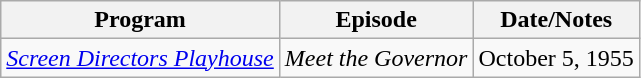<table class="wikitable">
<tr>
<th>Program</th>
<th>Episode</th>
<th>Date/Notes</th>
</tr>
<tr>
<td><em><a href='#'>Screen Directors Playhouse</a></em></td>
<td><em>Meet the Governor</em></td>
<td>October 5, 1955</td>
</tr>
</table>
